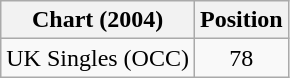<table class="wikitable">
<tr>
<th>Chart (2004)</th>
<th>Position</th>
</tr>
<tr>
<td>UK Singles (OCC)</td>
<td align="center">78</td>
</tr>
</table>
